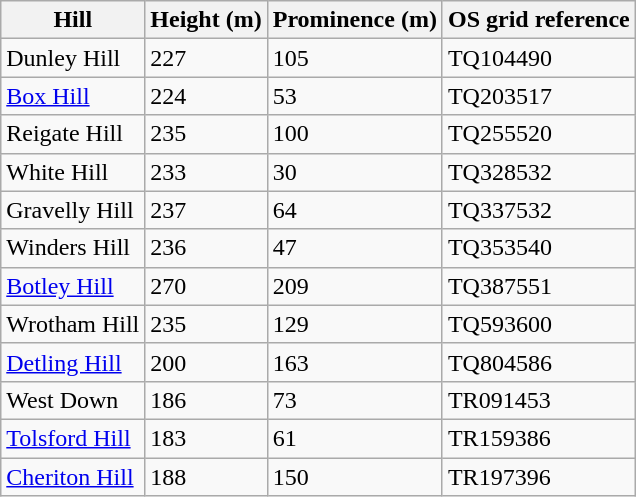<table class="wikitable sortable">
<tr>
<th>Hill</th>
<th>Height (m)</th>
<th>Prominence (m)</th>
<th>OS grid reference</th>
</tr>
<tr>
<td>Dunley Hill</td>
<td>227</td>
<td>105</td>
<td>TQ104490</td>
</tr>
<tr>
<td><a href='#'>Box Hill</a></td>
<td>224</td>
<td>53</td>
<td>TQ203517</td>
</tr>
<tr>
<td>Reigate Hill</td>
<td>235</td>
<td>100</td>
<td>TQ255520</td>
</tr>
<tr>
<td>White Hill</td>
<td>233</td>
<td>30</td>
<td>TQ328532</td>
</tr>
<tr>
<td>Gravelly Hill</td>
<td>237</td>
<td>64</td>
<td>TQ337532</td>
</tr>
<tr>
<td>Winders Hill</td>
<td>236</td>
<td>47</td>
<td>TQ353540</td>
</tr>
<tr>
<td><a href='#'>Botley Hill</a></td>
<td>270</td>
<td>209</td>
<td>TQ387551</td>
</tr>
<tr>
<td>Wrotham Hill</td>
<td>235</td>
<td>129</td>
<td>TQ593600</td>
</tr>
<tr>
<td><a href='#'>Detling Hill</a></td>
<td>200</td>
<td>163</td>
<td>TQ804586</td>
</tr>
<tr>
<td>West Down</td>
<td>186</td>
<td>73</td>
<td>TR091453</td>
</tr>
<tr>
<td><a href='#'>Tolsford Hill</a></td>
<td>183</td>
<td>61</td>
<td>TR159386</td>
</tr>
<tr>
<td><a href='#'>Cheriton Hill</a></td>
<td>188</td>
<td>150</td>
<td>TR197396</td>
</tr>
</table>
